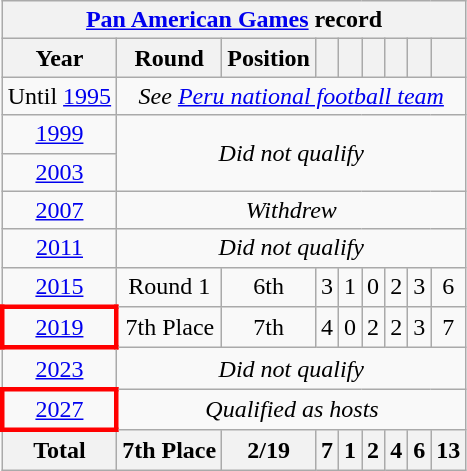<table class="wikitable" style="text-align: center;">
<tr>
<th colspan="9"><a href='#'>Pan American Games</a> record</th>
</tr>
<tr>
<th>Year</th>
<th>Round</th>
<th>Position</th>
<th></th>
<th></th>
<th></th>
<th></th>
<th></th>
<th></th>
</tr>
<tr>
<td>Until <a href='#'>1995</a></td>
<td colspan="8"><em>See <a href='#'>Peru national football team</a></em></td>
</tr>
<tr>
<td> <a href='#'>1999</a></td>
<td colspan="8" rowspan="2"><em>Did not qualify</em></td>
</tr>
<tr>
<td> <a href='#'>2003</a></td>
</tr>
<tr>
<td> <a href='#'>2007</a></td>
<td colspan="8"><em>Withdrew</em></td>
</tr>
<tr>
<td> <a href='#'>2011</a></td>
<td colspan="8"><em>Did not qualify</em></td>
</tr>
<tr>
<td> <a href='#'>2015</a></td>
<td>Round 1</td>
<td>6th</td>
<td>3</td>
<td>1</td>
<td>0</td>
<td>2</td>
<td>3</td>
<td>6</td>
</tr>
<tr>
<td style="border:3px solid red"> <a href='#'>2019</a></td>
<td>7th Place</td>
<td>7th</td>
<td>4</td>
<td>0</td>
<td>2</td>
<td>2</td>
<td>3</td>
<td>7</td>
</tr>
<tr>
<td> <a href='#'>2023</a></td>
<td colspan="8"><em>Did not qualify</em></td>
</tr>
<tr>
<td style="border:3px solid red"> <a href='#'>2027</a></td>
<td colspan="8"><em>Qualified as hosts</em></td>
</tr>
<tr>
<th>Total</th>
<th><strong>7th Place</strong></th>
<th>2/19</th>
<th>7</th>
<th>1</th>
<th>2</th>
<th>4</th>
<th>6</th>
<th>13</th>
</tr>
</table>
